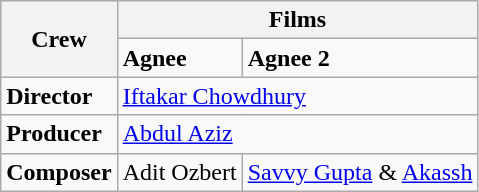<table class="wikitable">
<tr>
<th rowspan="2">Crew</th>
<th colspan="2">Films</th>
</tr>
<tr>
<td><strong>Agnee</strong></td>
<td><strong>Agnee 2</strong></td>
</tr>
<tr>
<td><strong>Director</strong></td>
<td colspan="2"><a href='#'>Iftakar Chowdhury</a></td>
</tr>
<tr>
<td><strong>Producer</strong></td>
<td colspan="2"><a href='#'>Abdul Aziz</a></td>
</tr>
<tr>
<td><strong>Composer</strong></td>
<td>Adit Ozbert</td>
<td><a href='#'>Savvy Gupta</a> & <a href='#'>Akassh</a></td>
</tr>
</table>
